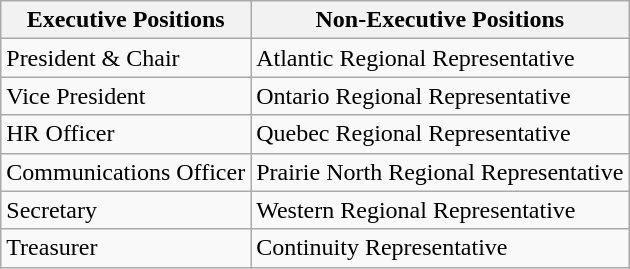<table class="wikitable">
<tr>
<th>Executive Positions</th>
<th>Non-Executive Positions</th>
</tr>
<tr>
<td>President & Chair</td>
<td>Atlantic Regional Representative</td>
</tr>
<tr>
<td>Vice President</td>
<td>Ontario Regional Representative</td>
</tr>
<tr>
<td>HR Officer</td>
<td>Quebec Regional Representative</td>
</tr>
<tr>
<td>Communications Officer</td>
<td>Prairie North Regional Representative</td>
</tr>
<tr>
<td>Secretary</td>
<td>Western Regional Representative</td>
</tr>
<tr>
<td>Treasurer</td>
<td>Continuity Representative</td>
</tr>
</table>
